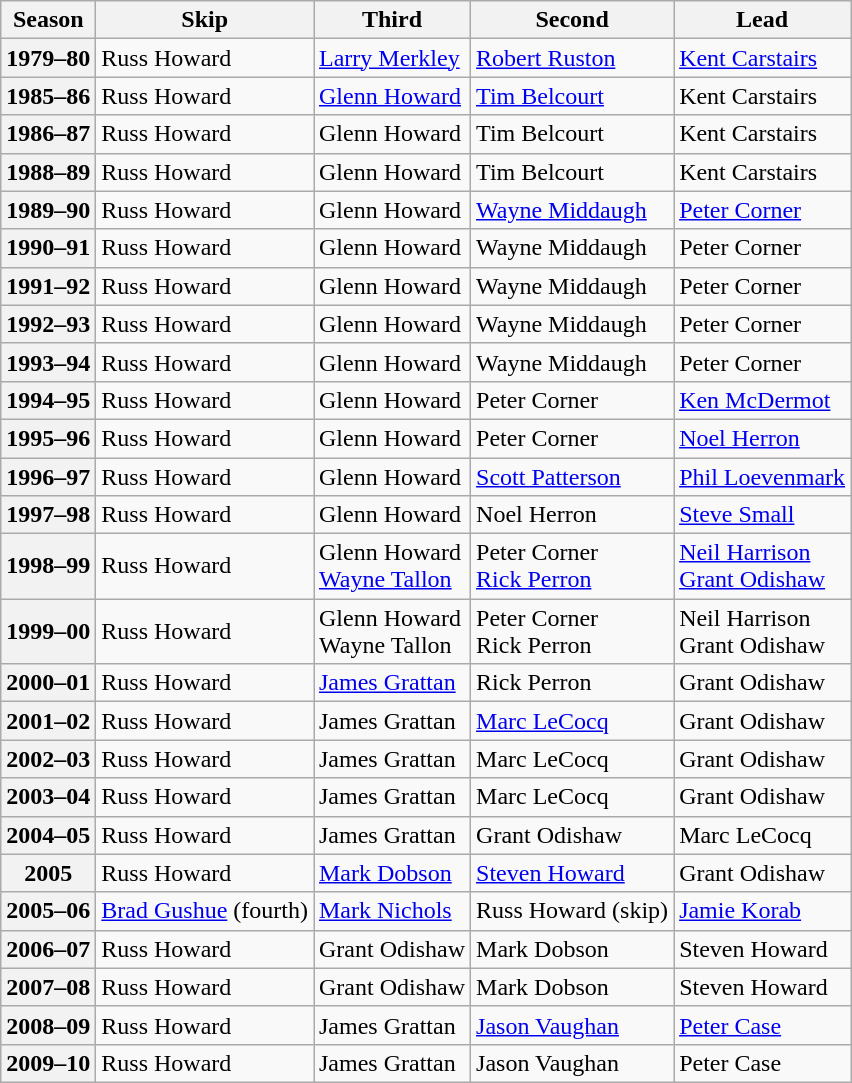<table class="wikitable">
<tr>
<th scope="col">Season</th>
<th scope="col">Skip</th>
<th scope="col">Third</th>
<th scope="col">Second</th>
<th scope="col">Lead</th>
</tr>
<tr>
<th scope="row">1979–80</th>
<td>Russ Howard</td>
<td><a href='#'>Larry Merkley</a></td>
<td><a href='#'>Robert Ruston</a></td>
<td><a href='#'>Kent Carstairs</a></td>
</tr>
<tr>
<th scope="row">1985–86</th>
<td>Russ Howard</td>
<td><a href='#'>Glenn Howard</a></td>
<td><a href='#'>Tim Belcourt</a></td>
<td>Kent Carstairs</td>
</tr>
<tr>
<th scope="row">1986–87</th>
<td>Russ Howard</td>
<td>Glenn Howard</td>
<td>Tim Belcourt</td>
<td>Kent Carstairs</td>
</tr>
<tr>
<th scope="row">1988–89</th>
<td>Russ Howard</td>
<td>Glenn Howard</td>
<td>Tim Belcourt</td>
<td>Kent Carstairs</td>
</tr>
<tr>
<th scope="row">1989–90</th>
<td>Russ Howard</td>
<td>Glenn Howard</td>
<td><a href='#'>Wayne Middaugh</a></td>
<td><a href='#'>Peter Corner</a></td>
</tr>
<tr>
<th scope="row">1990–91</th>
<td>Russ Howard</td>
<td>Glenn Howard</td>
<td>Wayne Middaugh</td>
<td>Peter Corner</td>
</tr>
<tr>
<th scope="row">1991–92</th>
<td>Russ Howard</td>
<td>Glenn Howard</td>
<td>Wayne Middaugh</td>
<td>Peter Corner</td>
</tr>
<tr>
<th scope="row">1992–93</th>
<td>Russ Howard</td>
<td>Glenn Howard</td>
<td>Wayne Middaugh</td>
<td>Peter Corner</td>
</tr>
<tr>
<th scope="row">1993–94</th>
<td>Russ Howard</td>
<td>Glenn Howard</td>
<td>Wayne Middaugh</td>
<td>Peter Corner</td>
</tr>
<tr>
<th scope="row">1994–95</th>
<td>Russ Howard</td>
<td>Glenn Howard</td>
<td>Peter Corner</td>
<td><a href='#'>Ken McDermot</a></td>
</tr>
<tr>
<th scope="row">1995–96</th>
<td>Russ Howard</td>
<td>Glenn Howard</td>
<td>Peter Corner</td>
<td><a href='#'>Noel Herron</a></td>
</tr>
<tr>
<th scope="row">1996–97</th>
<td>Russ Howard</td>
<td>Glenn Howard</td>
<td><a href='#'>Scott Patterson</a></td>
<td><a href='#'>Phil Loevenmark</a></td>
</tr>
<tr>
<th scope="row">1997–98</th>
<td>Russ Howard</td>
<td>Glenn Howard</td>
<td>Noel Herron</td>
<td><a href='#'>Steve Small</a></td>
</tr>
<tr>
<th scope="row">1998–99</th>
<td>Russ Howard</td>
<td>Glenn Howard <br> <a href='#'>Wayne Tallon</a></td>
<td>Peter Corner <br> <a href='#'>Rick Perron</a></td>
<td><a href='#'>Neil Harrison</a> <br> <a href='#'>Grant Odishaw</a></td>
</tr>
<tr>
<th scope="row">1999–00</th>
<td>Russ Howard</td>
<td>Glenn Howard <br> Wayne Tallon</td>
<td>Peter Corner <br> Rick Perron</td>
<td>Neil Harrison <br> Grant Odishaw</td>
</tr>
<tr>
<th scope="row">2000–01</th>
<td>Russ Howard</td>
<td><a href='#'>James Grattan</a></td>
<td>Rick Perron</td>
<td>Grant Odishaw</td>
</tr>
<tr>
<th scope="row">2001–02</th>
<td>Russ Howard</td>
<td>James Grattan</td>
<td><a href='#'>Marc LeCocq</a></td>
<td>Grant Odishaw</td>
</tr>
<tr>
<th scope="row">2002–03</th>
<td>Russ Howard</td>
<td>James Grattan</td>
<td>Marc LeCocq</td>
<td>Grant Odishaw</td>
</tr>
<tr>
<th scope="row">2003–04</th>
<td>Russ Howard</td>
<td>James Grattan</td>
<td>Marc LeCocq</td>
<td>Grant Odishaw</td>
</tr>
<tr>
<th scope="row">2004–05</th>
<td>Russ Howard</td>
<td>James Grattan</td>
<td>Grant Odishaw</td>
<td>Marc LeCocq</td>
</tr>
<tr>
<th scope="row">2005</th>
<td>Russ Howard</td>
<td><a href='#'>Mark Dobson</a></td>
<td><a href='#'>Steven Howard</a></td>
<td>Grant Odishaw</td>
</tr>
<tr>
<th scope="row">2005–06</th>
<td><a href='#'>Brad Gushue</a> (fourth)</td>
<td><a href='#'>Mark Nichols</a></td>
<td>Russ Howard (skip)</td>
<td><a href='#'>Jamie Korab</a></td>
</tr>
<tr>
<th scope="row">2006–07</th>
<td>Russ Howard</td>
<td>Grant Odishaw</td>
<td>Mark Dobson</td>
<td>Steven Howard</td>
</tr>
<tr>
<th scope="row">2007–08</th>
<td>Russ Howard</td>
<td>Grant Odishaw</td>
<td>Mark Dobson</td>
<td>Steven Howard</td>
</tr>
<tr>
<th scope="row">2008–09</th>
<td>Russ Howard</td>
<td>James Grattan</td>
<td><a href='#'>Jason Vaughan</a></td>
<td><a href='#'>Peter Case</a></td>
</tr>
<tr>
<th scope="row">2009–10</th>
<td>Russ Howard</td>
<td>James Grattan</td>
<td>Jason Vaughan</td>
<td>Peter Case</td>
</tr>
</table>
